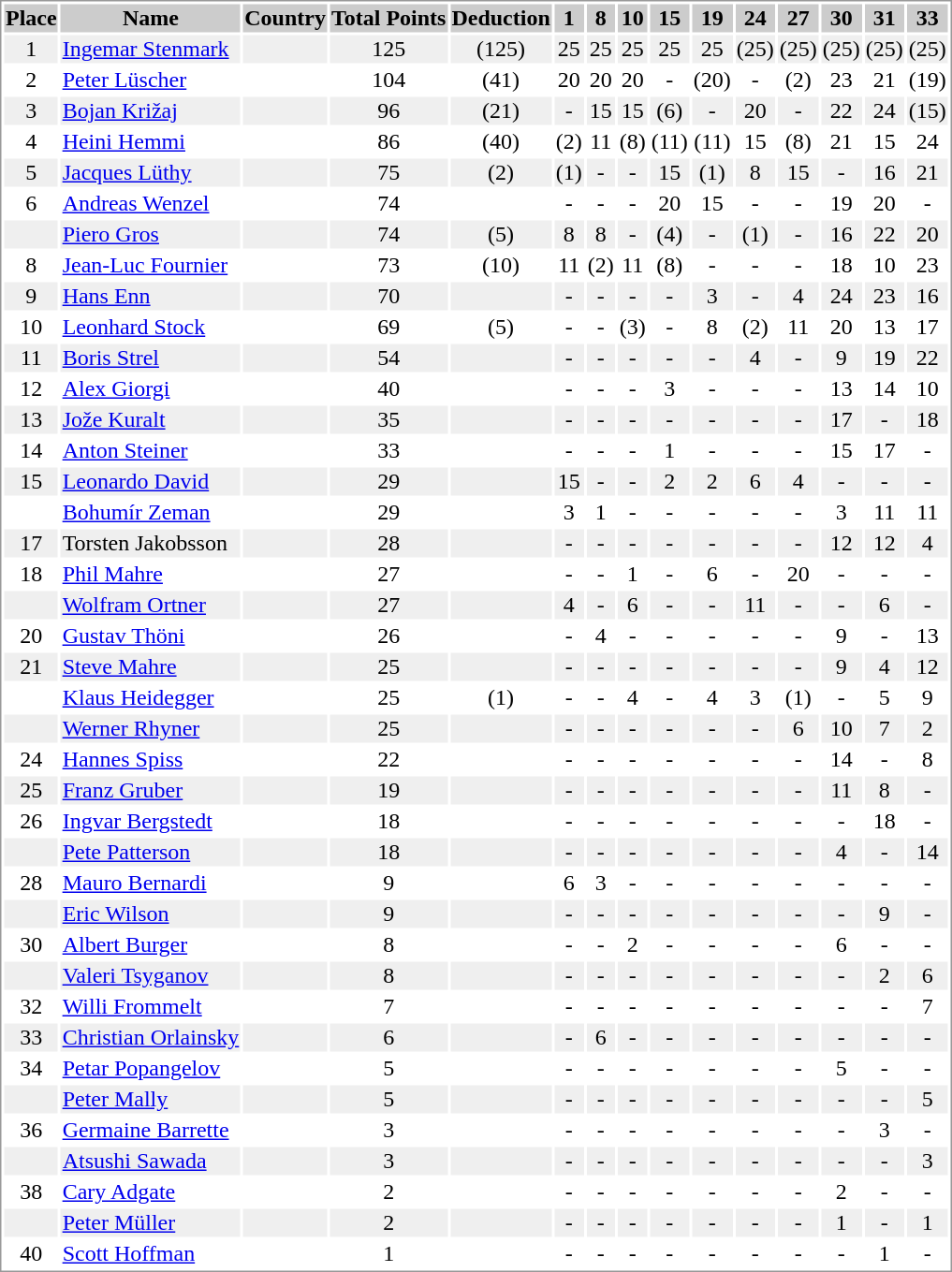<table border="0" style="border: 1px solid #999; background-color:#FFFFFF; text-align:center">
<tr align="center" bgcolor="#CCCCCC">
<th>Place</th>
<th>Name</th>
<th>Country</th>
<th>Total Points</th>
<th>Deduction</th>
<th>1</th>
<th>8</th>
<th>10</th>
<th>15</th>
<th>19</th>
<th>24</th>
<th>27</th>
<th>30</th>
<th>31</th>
<th>33</th>
</tr>
<tr bgcolor="#EFEFEF">
<td>1</td>
<td align="left"><a href='#'>Ingemar Stenmark</a></td>
<td align="left"></td>
<td>125</td>
<td>(125)</td>
<td>25</td>
<td>25</td>
<td>25</td>
<td>25</td>
<td>25</td>
<td>(25)</td>
<td>(25)</td>
<td>(25)</td>
<td>(25)</td>
<td>(25)</td>
</tr>
<tr>
<td>2</td>
<td align="left"><a href='#'>Peter Lüscher</a></td>
<td align="left"></td>
<td>104</td>
<td>(41)</td>
<td>20</td>
<td>20</td>
<td>20</td>
<td>-</td>
<td>(20)</td>
<td>-</td>
<td>(2)</td>
<td>23</td>
<td>21</td>
<td>(19)</td>
</tr>
<tr bgcolor="#EFEFEF">
<td>3</td>
<td align="left"><a href='#'>Bojan Križaj</a></td>
<td align="left"></td>
<td>96</td>
<td>(21)</td>
<td>-</td>
<td>15</td>
<td>15</td>
<td>(6)</td>
<td>-</td>
<td>20</td>
<td>-</td>
<td>22</td>
<td>24</td>
<td>(15)</td>
</tr>
<tr>
<td>4</td>
<td align="left"><a href='#'>Heini Hemmi</a></td>
<td align="left"></td>
<td>86</td>
<td>(40)</td>
<td>(2)</td>
<td>11</td>
<td>(8)</td>
<td>(11)</td>
<td>(11)</td>
<td>15</td>
<td>(8)</td>
<td>21</td>
<td>15</td>
<td>24</td>
</tr>
<tr bgcolor="#EFEFEF">
<td>5</td>
<td align="left"><a href='#'>Jacques Lüthy</a></td>
<td align="left"></td>
<td>75</td>
<td>(2)</td>
<td>(1)</td>
<td>-</td>
<td>-</td>
<td>15</td>
<td>(1)</td>
<td>8</td>
<td>15</td>
<td>-</td>
<td>16</td>
<td>21</td>
</tr>
<tr>
<td>6</td>
<td align="left"><a href='#'>Andreas Wenzel</a></td>
<td align="left"></td>
<td>74</td>
<td></td>
<td>-</td>
<td>-</td>
<td>-</td>
<td>20</td>
<td>15</td>
<td>-</td>
<td>-</td>
<td>19</td>
<td>20</td>
<td>-</td>
</tr>
<tr bgcolor="#EFEFEF">
<td></td>
<td align="left"><a href='#'>Piero Gros</a></td>
<td align="left"></td>
<td>74</td>
<td>(5)</td>
<td>8</td>
<td>8</td>
<td>-</td>
<td>(4)</td>
<td>-</td>
<td>(1)</td>
<td>-</td>
<td>16</td>
<td>22</td>
<td>20</td>
</tr>
<tr>
<td>8</td>
<td align="left"><a href='#'>Jean-Luc Fournier</a></td>
<td align="left"></td>
<td>73</td>
<td>(10)</td>
<td>11</td>
<td>(2)</td>
<td>11</td>
<td>(8)</td>
<td>-</td>
<td>-</td>
<td>-</td>
<td>18</td>
<td>10</td>
<td>23</td>
</tr>
<tr bgcolor="#EFEFEF">
<td>9</td>
<td align="left"><a href='#'>Hans Enn</a></td>
<td align="left"></td>
<td>70</td>
<td></td>
<td>-</td>
<td>-</td>
<td>-</td>
<td>-</td>
<td>3</td>
<td>-</td>
<td>4</td>
<td>24</td>
<td>23</td>
<td>16</td>
</tr>
<tr>
<td>10</td>
<td align="left"><a href='#'>Leonhard Stock</a></td>
<td align="left"></td>
<td>69</td>
<td>(5)</td>
<td>-</td>
<td>-</td>
<td>(3)</td>
<td>-</td>
<td>8</td>
<td>(2)</td>
<td>11</td>
<td>20</td>
<td>13</td>
<td>17</td>
</tr>
<tr bgcolor="#EFEFEF">
<td>11</td>
<td align="left"><a href='#'>Boris Strel</a></td>
<td align="left"></td>
<td>54</td>
<td></td>
<td>-</td>
<td>-</td>
<td>-</td>
<td>-</td>
<td>-</td>
<td>4</td>
<td>-</td>
<td>9</td>
<td>19</td>
<td>22</td>
</tr>
<tr>
<td>12</td>
<td align="left"><a href='#'>Alex Giorgi</a></td>
<td align="left"></td>
<td>40</td>
<td></td>
<td>-</td>
<td>-</td>
<td>-</td>
<td>3</td>
<td>-</td>
<td>-</td>
<td>-</td>
<td>13</td>
<td>14</td>
<td>10</td>
</tr>
<tr bgcolor="#EFEFEF">
<td>13</td>
<td align="left"><a href='#'>Jože Kuralt</a></td>
<td align="left"></td>
<td>35</td>
<td></td>
<td>-</td>
<td>-</td>
<td>-</td>
<td>-</td>
<td>-</td>
<td>-</td>
<td>-</td>
<td>17</td>
<td>-</td>
<td>18</td>
</tr>
<tr>
<td>14</td>
<td align="left"><a href='#'>Anton Steiner</a></td>
<td align="left"></td>
<td>33</td>
<td></td>
<td>-</td>
<td>-</td>
<td>-</td>
<td>1</td>
<td>-</td>
<td>-</td>
<td>-</td>
<td>15</td>
<td>17</td>
<td>-</td>
</tr>
<tr bgcolor="#EFEFEF">
<td>15</td>
<td align="left"><a href='#'>Leonardo David</a></td>
<td align="left"></td>
<td>29</td>
<td></td>
<td>15</td>
<td>-</td>
<td>-</td>
<td>2</td>
<td>2</td>
<td>6</td>
<td>4</td>
<td>-</td>
<td>-</td>
<td>-</td>
</tr>
<tr>
<td></td>
<td align="left"><a href='#'>Bohumír Zeman</a></td>
<td align="left"></td>
<td>29</td>
<td></td>
<td>3</td>
<td>1</td>
<td>-</td>
<td>-</td>
<td>-</td>
<td>-</td>
<td>-</td>
<td>3</td>
<td>11</td>
<td>11</td>
</tr>
<tr bgcolor="#EFEFEF">
<td>17</td>
<td align="left">Torsten Jakobsson</td>
<td align="left"></td>
<td>28</td>
<td></td>
<td>-</td>
<td>-</td>
<td>-</td>
<td>-</td>
<td>-</td>
<td>-</td>
<td>-</td>
<td>12</td>
<td>12</td>
<td>4</td>
</tr>
<tr>
<td>18</td>
<td align="left"><a href='#'>Phil Mahre</a></td>
<td align="left"></td>
<td>27</td>
<td></td>
<td>-</td>
<td>-</td>
<td>1</td>
<td>-</td>
<td>6</td>
<td>-</td>
<td>20</td>
<td>-</td>
<td>-</td>
<td>-</td>
</tr>
<tr bgcolor="#EFEFEF">
<td></td>
<td align="left"><a href='#'>Wolfram Ortner</a></td>
<td align="left"></td>
<td>27</td>
<td></td>
<td>4</td>
<td>-</td>
<td>6</td>
<td>-</td>
<td>-</td>
<td>11</td>
<td>-</td>
<td>-</td>
<td>6</td>
<td>-</td>
</tr>
<tr>
<td>20</td>
<td align="left"><a href='#'>Gustav Thöni</a></td>
<td align="left"></td>
<td>26</td>
<td></td>
<td>-</td>
<td>4</td>
<td>-</td>
<td>-</td>
<td>-</td>
<td>-</td>
<td>-</td>
<td>9</td>
<td>-</td>
<td>13</td>
</tr>
<tr bgcolor="#EFEFEF">
<td>21</td>
<td align="left"><a href='#'>Steve Mahre</a></td>
<td align="left"></td>
<td>25</td>
<td></td>
<td>-</td>
<td>-</td>
<td>-</td>
<td>-</td>
<td>-</td>
<td>-</td>
<td>-</td>
<td>9</td>
<td>4</td>
<td>12</td>
</tr>
<tr>
<td></td>
<td align="left"><a href='#'>Klaus Heidegger</a></td>
<td align="left"></td>
<td>25</td>
<td>(1)</td>
<td>-</td>
<td>-</td>
<td>4</td>
<td>-</td>
<td>4</td>
<td>3</td>
<td>(1)</td>
<td>-</td>
<td>5</td>
<td>9</td>
</tr>
<tr bgcolor="#EFEFEF">
<td></td>
<td align="left"><a href='#'>Werner Rhyner</a></td>
<td align="left"></td>
<td>25</td>
<td></td>
<td>-</td>
<td>-</td>
<td>-</td>
<td>-</td>
<td>-</td>
<td>-</td>
<td>6</td>
<td>10</td>
<td>7</td>
<td>2</td>
</tr>
<tr>
<td>24</td>
<td align="left"><a href='#'>Hannes Spiss</a></td>
<td align="left"></td>
<td>22</td>
<td></td>
<td>-</td>
<td>-</td>
<td>-</td>
<td>-</td>
<td>-</td>
<td>-</td>
<td>-</td>
<td>14</td>
<td>-</td>
<td>8</td>
</tr>
<tr bgcolor="#EFEFEF">
<td>25</td>
<td align="left"><a href='#'>Franz Gruber</a></td>
<td align="left"></td>
<td>19</td>
<td></td>
<td>-</td>
<td>-</td>
<td>-</td>
<td>-</td>
<td>-</td>
<td>-</td>
<td>-</td>
<td>11</td>
<td>8</td>
<td>-</td>
</tr>
<tr>
<td>26</td>
<td align="left"><a href='#'>Ingvar Bergstedt</a></td>
<td align="left"></td>
<td>18</td>
<td></td>
<td>-</td>
<td>-</td>
<td>-</td>
<td>-</td>
<td>-</td>
<td>-</td>
<td>-</td>
<td>-</td>
<td>18</td>
<td>-</td>
</tr>
<tr bgcolor="#EFEFEF">
<td></td>
<td align="left"><a href='#'>Pete Patterson</a></td>
<td align="left"></td>
<td>18</td>
<td></td>
<td>-</td>
<td>-</td>
<td>-</td>
<td>-</td>
<td>-</td>
<td>-</td>
<td>-</td>
<td>4</td>
<td>-</td>
<td>14</td>
</tr>
<tr>
<td>28</td>
<td align="left"><a href='#'>Mauro Bernardi</a></td>
<td align="left"></td>
<td>9</td>
<td></td>
<td>6</td>
<td>3</td>
<td>-</td>
<td>-</td>
<td>-</td>
<td>-</td>
<td>-</td>
<td>-</td>
<td>-</td>
<td>-</td>
</tr>
<tr bgcolor="#EFEFEF">
<td></td>
<td align="left"><a href='#'>Eric Wilson</a></td>
<td align="left"></td>
<td>9</td>
<td></td>
<td>-</td>
<td>-</td>
<td>-</td>
<td>-</td>
<td>-</td>
<td>-</td>
<td>-</td>
<td>-</td>
<td>9</td>
<td>-</td>
</tr>
<tr>
<td>30</td>
<td align="left"><a href='#'>Albert Burger</a></td>
<td align="left"></td>
<td>8</td>
<td></td>
<td>-</td>
<td>-</td>
<td>2</td>
<td>-</td>
<td>-</td>
<td>-</td>
<td>-</td>
<td>6</td>
<td>-</td>
<td>-</td>
</tr>
<tr bgcolor="#EFEFEF">
<td></td>
<td align="left"><a href='#'>Valeri Tsyganov</a></td>
<td align="left"></td>
<td>8</td>
<td></td>
<td>-</td>
<td>-</td>
<td>-</td>
<td>-</td>
<td>-</td>
<td>-</td>
<td>-</td>
<td>-</td>
<td>2</td>
<td>6</td>
</tr>
<tr>
<td>32</td>
<td align="left"><a href='#'>Willi Frommelt</a></td>
<td align="left"></td>
<td>7</td>
<td></td>
<td>-</td>
<td>-</td>
<td>-</td>
<td>-</td>
<td>-</td>
<td>-</td>
<td>-</td>
<td>-</td>
<td>-</td>
<td>7</td>
</tr>
<tr bgcolor="#EFEFEF">
<td>33</td>
<td align="left"><a href='#'>Christian Orlainsky</a></td>
<td align="left"></td>
<td>6</td>
<td></td>
<td>-</td>
<td>6</td>
<td>-</td>
<td>-</td>
<td>-</td>
<td>-</td>
<td>-</td>
<td>-</td>
<td>-</td>
<td>-</td>
</tr>
<tr>
<td>34</td>
<td align="left"><a href='#'>Petar Popangelov</a></td>
<td align="left"></td>
<td>5</td>
<td></td>
<td>-</td>
<td>-</td>
<td>-</td>
<td>-</td>
<td>-</td>
<td>-</td>
<td>-</td>
<td>5</td>
<td>-</td>
<td>-</td>
</tr>
<tr bgcolor="#EFEFEF">
<td></td>
<td align="left"><a href='#'>Peter Mally</a></td>
<td align="left"></td>
<td>5</td>
<td></td>
<td>-</td>
<td>-</td>
<td>-</td>
<td>-</td>
<td>-</td>
<td>-</td>
<td>-</td>
<td>-</td>
<td>-</td>
<td>5</td>
</tr>
<tr>
<td>36</td>
<td align="left"><a href='#'>Germaine Barrette</a></td>
<td align="left"></td>
<td>3</td>
<td></td>
<td>-</td>
<td>-</td>
<td>-</td>
<td>-</td>
<td>-</td>
<td>-</td>
<td>-</td>
<td>-</td>
<td>3</td>
<td>-</td>
</tr>
<tr bgcolor="#EFEFEF">
<td></td>
<td align="left"><a href='#'>Atsushi Sawada</a></td>
<td align="left"></td>
<td>3</td>
<td></td>
<td>-</td>
<td>-</td>
<td>-</td>
<td>-</td>
<td>-</td>
<td>-</td>
<td>-</td>
<td>-</td>
<td>-</td>
<td>3</td>
</tr>
<tr>
<td>38</td>
<td align="left"><a href='#'>Cary Adgate</a></td>
<td align="left"></td>
<td>2</td>
<td></td>
<td>-</td>
<td>-</td>
<td>-</td>
<td>-</td>
<td>-</td>
<td>-</td>
<td>-</td>
<td>2</td>
<td>-</td>
<td>-</td>
</tr>
<tr bgcolor="#EFEFEF">
<td></td>
<td align="left"><a href='#'>Peter Müller</a></td>
<td align="left"></td>
<td>2</td>
<td></td>
<td>-</td>
<td>-</td>
<td>-</td>
<td>-</td>
<td>-</td>
<td>-</td>
<td>-</td>
<td>1</td>
<td>-</td>
<td>1</td>
</tr>
<tr>
<td>40</td>
<td align="left"><a href='#'>Scott Hoffman</a></td>
<td align="left"></td>
<td>1</td>
<td></td>
<td>-</td>
<td>-</td>
<td>-</td>
<td>-</td>
<td>-</td>
<td>-</td>
<td>-</td>
<td>-</td>
<td>1</td>
<td>-</td>
</tr>
</table>
